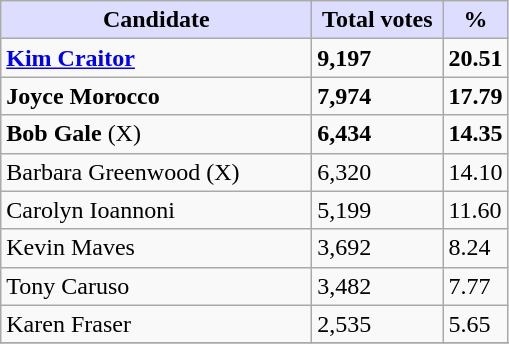<table class="wikitable">
<tr>
<th style="background:#ddf; width:200px;">Candidate</th>
<th style="background:#ddf; width:80px;">Total votes</th>
<th style="background:#ddf; width:30px;">%</th>
</tr>
<tr>
<td><strong><a href='#'>Kim Craitor</a></strong></td>
<td><strong>9,197</strong></td>
<td><strong>20.51</strong></td>
</tr>
<tr>
<td><strong>Joyce Morocco</strong></td>
<td><strong>7,974</strong></td>
<td><strong>17.79</strong></td>
</tr>
<tr>
<td><strong>Bob Gale</strong> (X)</td>
<td><strong>6,434</strong></td>
<td><strong>14.35</strong></td>
</tr>
<tr>
<td>Barbara Greenwood (X)</td>
<td>6,320</td>
<td>14.10</td>
</tr>
<tr>
<td>Carolyn Ioannoni</td>
<td>5,199</td>
<td>11.60</td>
</tr>
<tr>
<td>Kevin Maves</td>
<td>3,692</td>
<td>8.24</td>
</tr>
<tr>
<td>Tony Caruso</td>
<td>3,482</td>
<td>7.77</td>
</tr>
<tr>
<td>Karen Fraser</td>
<td>2,535</td>
<td>5.65</td>
</tr>
<tr>
</tr>
</table>
